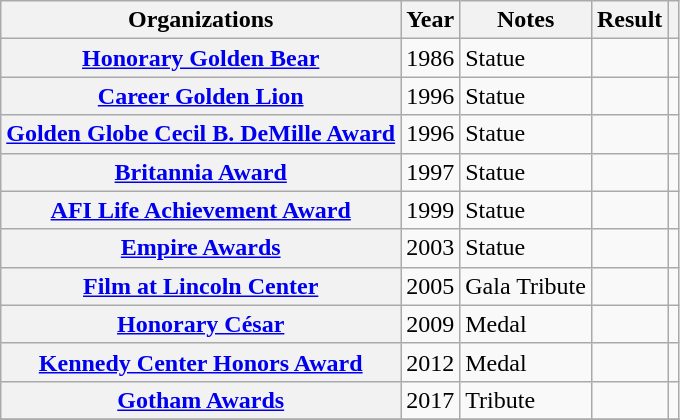<table class= "wikitable plainrowheaders sortable">
<tr>
<th>Organizations</th>
<th scope="col">Year</th>
<th scope="col">Notes</th>
<th scope="col">Result</th>
<th scope="col" class="unsortable"></th>
</tr>
<tr>
<th rowspan="1" scope="row"><a href='#'>Honorary Golden Bear</a></th>
<td>1986</td>
<td>Statue</td>
<td></td>
<td style="text-align:center;"></td>
</tr>
<tr>
<th rowspan="1" scope="row"><a href='#'>Career Golden Lion</a></th>
<td>1996</td>
<td>Statue</td>
<td></td>
<td style="text-align:center;"></td>
</tr>
<tr>
<th rowspan="1" scope="row"><a href='#'>Golden Globe Cecil B. DeMille Award</a></th>
<td>1996</td>
<td>Statue</td>
<td></td>
<td style="text-align:center;"></td>
</tr>
<tr>
<th rowspan="1" scope="row"><a href='#'>Britannia Award</a></th>
<td>1997</td>
<td>Statue</td>
<td></td>
<td style="text-align:center;"></td>
</tr>
<tr>
<th rowspan="1" scope="row"><a href='#'>AFI Life Achievement Award</a></th>
<td>1999</td>
<td>Statue</td>
<td></td>
<td style="text-align:center;"></td>
</tr>
<tr>
<th rowspan="1" scope="row"><a href='#'>Empire Awards</a></th>
<td>2003</td>
<td>Statue</td>
<td></td>
<td style="text-align:center;"></td>
</tr>
<tr>
<th rowspan="1" scope="row"><a href='#'>Film at Lincoln Center</a></th>
<td>2005</td>
<td>Gala Tribute</td>
<td></td>
<td style="text-align:center;"></td>
</tr>
<tr>
<th rowspan="1" scope="row"><a href='#'>Honorary César</a></th>
<td>2009</td>
<td>Medal</td>
<td></td>
<td style="text-align:center;"></td>
</tr>
<tr>
<th rowspan="1" scope="row"><a href='#'>Kennedy Center Honors Award</a></th>
<td>2012</td>
<td>Medal</td>
<td></td>
<td style="text-align:center;"></td>
</tr>
<tr>
<th rowspan="1" scope="row"><a href='#'>Gotham Awards</a></th>
<td>2017</td>
<td>Tribute</td>
<td></td>
<td style="text-align:center;"></td>
</tr>
<tr>
</tr>
</table>
